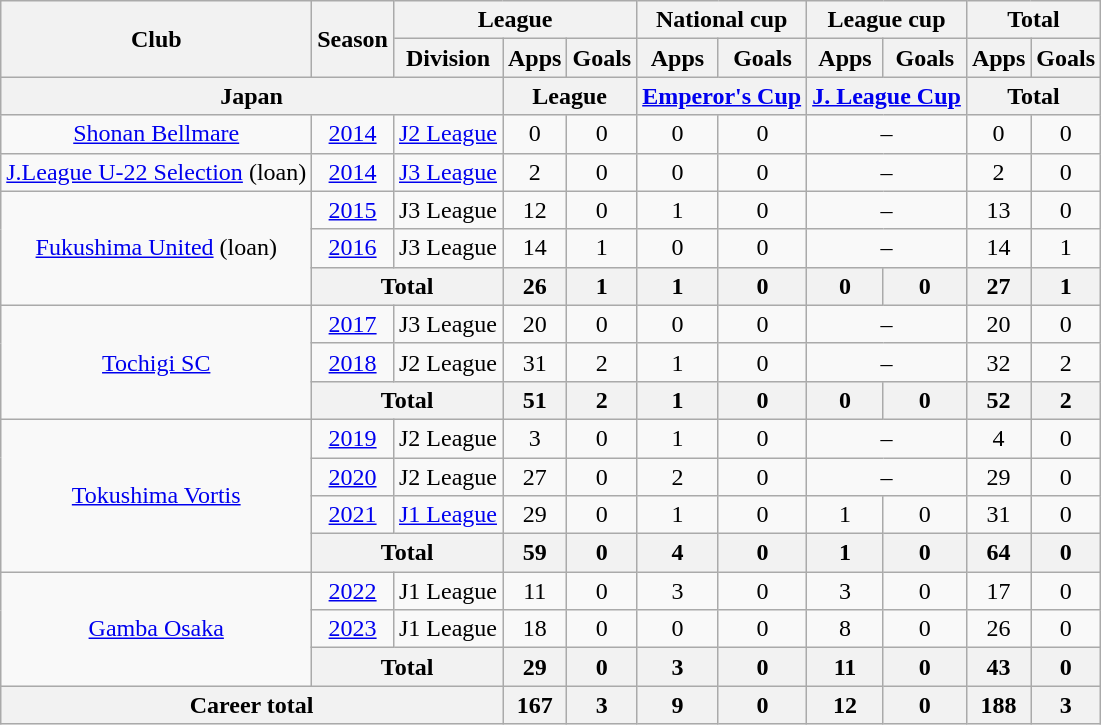<table class="wikitable" style="text-align:center">
<tr>
<th rowspan=2>Club</th>
<th rowspan=2>Season</th>
<th colspan=3>League</th>
<th colspan=2>National cup</th>
<th colspan=2>League cup</th>
<th colspan=2>Total</th>
</tr>
<tr>
<th>Division</th>
<th>Apps</th>
<th>Goals</th>
<th>Apps</th>
<th>Goals</th>
<th>Apps</th>
<th>Goals</th>
<th>Apps</th>
<th>Goals</th>
</tr>
<tr>
<th colspan=3>Japan</th>
<th colspan=2>League</th>
<th colspan=2><a href='#'>Emperor's Cup</a></th>
<th colspan=2><a href='#'>J. League Cup</a></th>
<th colspan=2>Total</th>
</tr>
<tr>
<td><a href='#'>Shonan Bellmare</a></td>
<td><a href='#'>2014</a></td>
<td><a href='#'>J2 League</a></td>
<td>0</td>
<td>0</td>
<td>0</td>
<td>0</td>
<td colspan="2">–</td>
<td>0</td>
<td>0</td>
</tr>
<tr>
<td><a href='#'>J.League U-22 Selection</a> (loan)</td>
<td><a href='#'>2014</a></td>
<td><a href='#'>J3 League</a></td>
<td>2</td>
<td>0</td>
<td>0</td>
<td>0</td>
<td colspan="2">–</td>
<td>2</td>
<td>0</td>
</tr>
<tr>
<td rowspan="3"><a href='#'>Fukushima United</a> (loan)</td>
<td><a href='#'>2015</a></td>
<td>J3 League</td>
<td>12</td>
<td>0</td>
<td>1</td>
<td>0</td>
<td colspan="2">–</td>
<td>13</td>
<td>0</td>
</tr>
<tr>
<td><a href='#'>2016</a></td>
<td>J3 League</td>
<td>14</td>
<td>1</td>
<td>0</td>
<td>0</td>
<td colspan="2">–</td>
<td>14</td>
<td>1</td>
</tr>
<tr>
<th colspan="2">Total</th>
<th>26</th>
<th>1</th>
<th>1</th>
<th>0</th>
<th>0</th>
<th>0</th>
<th>27</th>
<th>1</th>
</tr>
<tr>
<td rowspan="3"><a href='#'>Tochigi SC</a></td>
<td><a href='#'>2017</a></td>
<td>J3 League</td>
<td>20</td>
<td>0</td>
<td>0</td>
<td>0</td>
<td colspan="2">–</td>
<td>20</td>
<td>0</td>
</tr>
<tr>
<td><a href='#'>2018</a></td>
<td>J2 League</td>
<td>31</td>
<td>2</td>
<td>1</td>
<td>0</td>
<td colspan="2">–</td>
<td>32</td>
<td>2</td>
</tr>
<tr>
<th colspan="2">Total</th>
<th>51</th>
<th>2</th>
<th>1</th>
<th>0</th>
<th>0</th>
<th>0</th>
<th>52</th>
<th>2</th>
</tr>
<tr>
<td rowspan="4"><a href='#'>Tokushima Vortis</a></td>
<td><a href='#'>2019</a></td>
<td>J2 League</td>
<td>3</td>
<td>0</td>
<td>1</td>
<td>0</td>
<td colspan="2">–</td>
<td>4</td>
<td>0</td>
</tr>
<tr>
<td><a href='#'>2020</a></td>
<td>J2 League</td>
<td>27</td>
<td>0</td>
<td>2</td>
<td>0</td>
<td colspan="2">–</td>
<td>29</td>
<td>0</td>
</tr>
<tr>
<td><a href='#'>2021</a></td>
<td><a href='#'>J1 League</a></td>
<td>29</td>
<td>0</td>
<td>1</td>
<td>0</td>
<td>1</td>
<td>0</td>
<td>31</td>
<td>0</td>
</tr>
<tr>
<th colspan="2">Total</th>
<th>59</th>
<th>0</th>
<th>4</th>
<th>0</th>
<th>1</th>
<th>0</th>
<th>64</th>
<th>0</th>
</tr>
<tr>
<td rowspan="3"><a href='#'>Gamba Osaka</a></td>
<td><a href='#'>2022</a></td>
<td>J1 League</td>
<td>11</td>
<td>0</td>
<td>3</td>
<td>0</td>
<td>3</td>
<td>0</td>
<td>17</td>
<td>0</td>
</tr>
<tr>
<td><a href='#'>2023</a></td>
<td>J1 League</td>
<td>18</td>
<td>0</td>
<td>0</td>
<td>0</td>
<td>8</td>
<td>0</td>
<td>26</td>
<td>0</td>
</tr>
<tr>
<th colspan="2">Total</th>
<th>29</th>
<th>0</th>
<th>3</th>
<th>0</th>
<th>11</th>
<th>0</th>
<th>43</th>
<th>0</th>
</tr>
<tr>
<th colspan=3>Career total</th>
<th>167</th>
<th>3</th>
<th>9</th>
<th>0</th>
<th>12</th>
<th>0</th>
<th>188</th>
<th>3</th>
</tr>
</table>
